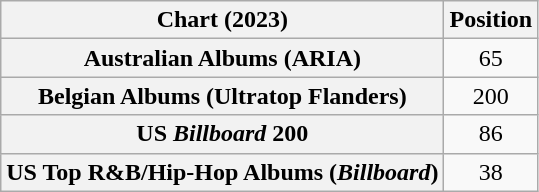<table class="wikitable sortable plainrowheaders" style="text-align:center">
<tr>
<th scope="col">Chart (2023)</th>
<th scope="col">Position</th>
</tr>
<tr>
<th scope="row">Australian Albums (ARIA)</th>
<td>65</td>
</tr>
<tr>
<th scope="row">Belgian Albums (Ultratop Flanders)</th>
<td>200</td>
</tr>
<tr>
<th scope="row">US <em>Billboard</em> 200</th>
<td>86</td>
</tr>
<tr>
<th scope="row">US Top R&B/Hip-Hop Albums (<em>Billboard</em>)</th>
<td>38</td>
</tr>
</table>
